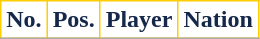<table class="wikitable sortable">
<tr>
<th style="background:#FFFFFF; color:#15284B; border:1px solid #FFCE00;" scope="col">No.</th>
<th style="background:#FFFFFF; color:#15284B; border:1px solid #FFCE00;" scope="col">Pos.</th>
<th style="background:#FFFFFF; color:#15284B; border:1px solid #FFCE00;" scope="col">Player</th>
<th style="background:#FFFFFF; color:#15284B; border:1px solid #FFCE00;" scope="col">Nation</th>
</tr>
<tr }>
</tr>
</table>
